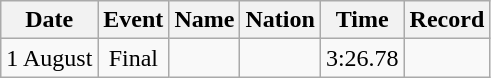<table class=wikitable style=text-align:center>
<tr>
<th>Date</th>
<th>Event</th>
<th>Name</th>
<th>Nation</th>
<th>Time</th>
<th>Record</th>
</tr>
<tr>
<td>1 August</td>
<td>Final</td>
<td align=left></td>
<td align=left></td>
<td>3:26.78</td>
<td></td>
</tr>
</table>
